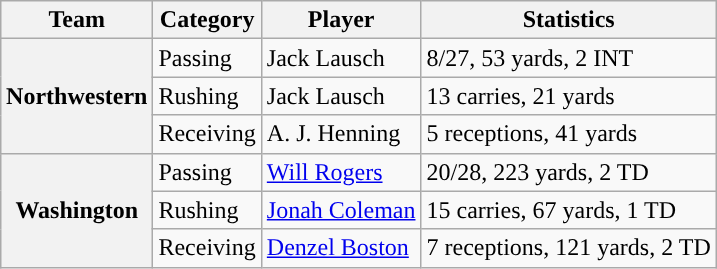<table class="wikitable" style="float:right">
<tr>
<th>Team</th>
<th>Category</th>
<th>Player</th>
<th>Statistics</th>
</tr>
<tr>
<th rowspan=3>Northwestern</th>
<td>Passing</td>
<td>Jack Lausch</td>
<td>8/27, 53 yards, 2 INT</td>
</tr>
<tr>
<td>Rushing</td>
<td>Jack Lausch</td>
<td>13 carries, 21 yards</td>
</tr>
<tr>
<td>Receiving</td>
<td>A. J. Henning</td>
<td>5 receptions, 41 yards</td>
</tr>
<tr>
<th rowspan=3>Washington</th>
<td>Passing</td>
<td><a href='#'>Will Rogers</a></td>
<td>20/28, 223 yards, 2 TD</td>
</tr>
<tr>
<td>Rushing</td>
<td><a href='#'>Jonah Coleman</a></td>
<td>15 carries, 67 yards, 1 TD</td>
</tr>
<tr>
<td>Receiving</td>
<td><a href='#'>Denzel Boston</a></td>
<td>7 receptions, 121 yards, 2 TD</td>
</tr>
</table>
